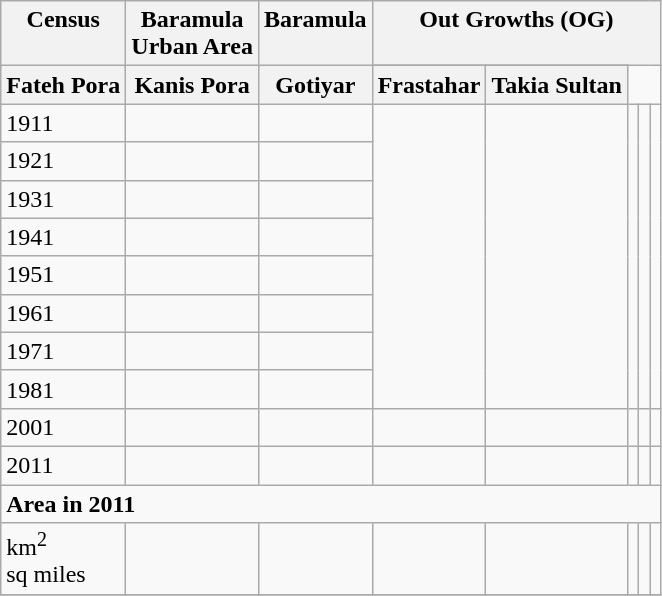<table class="wikitable" style="margin-bottom: 0;">
<tr style="vertical-align:top;">
<th rowspan=2>Census</th>
<th rowspan=2>Baramula <br>Urban Area</th>
<th rowspan=2>Baramula</th>
<th colspan=5>Out Growths (OG)</th>
</tr>
<tr style="vertical-align:top;">
</tr>
<tr style="vertical-align:top;">
<th>Fateh Pora</th>
<th>Kanis Pora</th>
<th>Gotiyar</th>
<th>Frastahar</th>
<th>Takia Sultan</th>
</tr>
<tr style="vertical-align:top;">
<td>1911</td>
<td style="text-align:right;"></td>
<td style="text-align:right;"></td>
<td rowspan=8></td>
<td rowspan=8></td>
<td rowspan=8></td>
<td rowspan=8></td>
<td rowspan=8></td>
</tr>
<tr style="vertical-align:top;">
<td>1921</td>
<td style="text-align:right;"></td>
<td style="text-align:right;"></td>
</tr>
<tr style="vertical-align:top;">
<td>1931</td>
<td style="text-align:right;"></td>
<td style="text-align:right;"></td>
</tr>
<tr style="vertical-align:top;">
<td>1941</td>
<td style="text-align:right;"></td>
<td style="text-align:right;"></td>
</tr>
<tr style="vertical-align:top;">
<td>1951</td>
<td style="text-align:right;"></td>
<td style="text-align:right;"></td>
</tr>
<tr style="vertical-align:top;">
<td>1961</td>
<td style="text-align:right;"></td>
<td style="text-align:right;"></td>
</tr>
<tr style="vertical-align:top;">
<td>1971</td>
<td style="text-align:right;"></td>
<td style="text-align:right;"></td>
</tr>
<tr style="vertical-align:top;">
<td>1981</td>
<td style="text-align:right;"></td>
<td style="text-align:right;"></td>
</tr>
<tr style="vertical-align:top;">
<td>2001</td>
<td style="text-align:right;"></td>
<td style="text-align:right;"></td>
<td style="text-align:right;"></td>
<td style="text-align:right;"></td>
<td style="text-align:right;"></td>
<td style="text-align:right;"></td>
<td style="text-align:right;"></td>
</tr>
<tr style="vertical-align:top;">
<td>2011</td>
<td style="text-align:right;"></td>
<td style="text-align:right;"></td>
<td style="text-align:right;"></td>
<td style="text-align:right;"></td>
<td style="text-align:right;"></td>
<td style="text-align:right;"></td>
<td style="text-align:right;"></td>
</tr>
<tr style="vertical-align:top;">
<td colspan=8><strong>Area in 2011</strong></td>
</tr>
<tr style="vertical-align:top;">
<td>km<sup>2</sup><br>sq miles</td>
<td style="text-align:right;"></td>
<td style="text-align:right;"></td>
<td style="text-align:right;"></td>
<td style="text-align:right;"></td>
<td style="text-align:right;"></td>
<td style="text-align:right;"></td>
<td style="text-align:right;"></td>
</tr>
<tr>
</tr>
</table>
